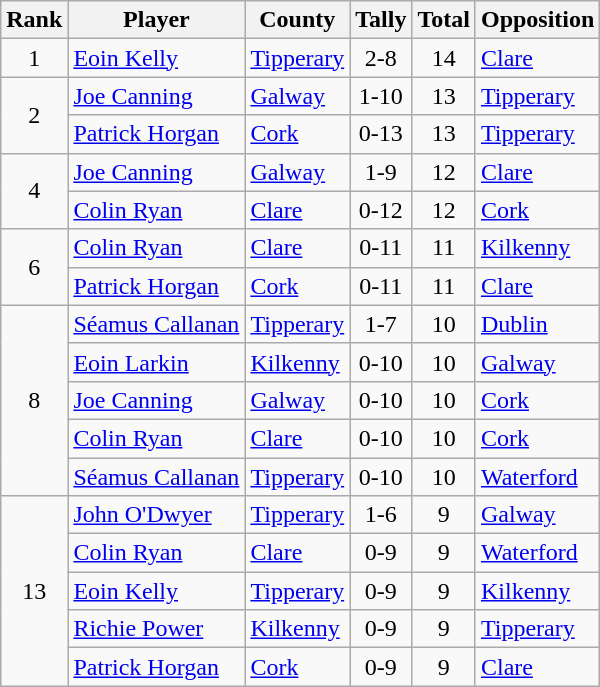<table class="wikitable">
<tr>
<th>Rank</th>
<th>Player</th>
<th>County</th>
<th>Tally</th>
<th>Total</th>
<th>Opposition</th>
</tr>
<tr>
<td style="text-align:center;">1</td>
<td><a href='#'>Eoin Kelly</a></td>
<td><a href='#'>Tipperary</a></td>
<td align=center>2-8</td>
<td align=center>14</td>
<td><a href='#'>Clare</a></td>
</tr>
<tr>
<td rowspan="2" style="text-align:center;">2</td>
<td><a href='#'>Joe Canning</a></td>
<td><a href='#'>Galway</a></td>
<td align=center>1-10</td>
<td align=center>13</td>
<td><a href='#'>Tipperary</a></td>
</tr>
<tr>
<td><a href='#'>Patrick Horgan</a></td>
<td><a href='#'>Cork</a></td>
<td align=center>0-13</td>
<td align=center>13</td>
<td><a href='#'>Tipperary</a></td>
</tr>
<tr>
<td rowspan="2" style="text-align:center;">4</td>
<td><a href='#'>Joe Canning</a></td>
<td><a href='#'>Galway</a></td>
<td align=center>1-9</td>
<td align=center>12</td>
<td><a href='#'>Clare</a></td>
</tr>
<tr>
<td><a href='#'>Colin Ryan</a></td>
<td><a href='#'>Clare</a></td>
<td align=center>0-12</td>
<td align=center>12</td>
<td><a href='#'>Cork</a></td>
</tr>
<tr>
<td rowspan="2" style="text-align:center;">6</td>
<td><a href='#'>Colin Ryan</a></td>
<td><a href='#'>Clare</a></td>
<td align=center>0-11</td>
<td align=center>11</td>
<td><a href='#'>Kilkenny</a></td>
</tr>
<tr>
<td><a href='#'>Patrick Horgan</a></td>
<td><a href='#'>Cork</a></td>
<td align=center>0-11</td>
<td align=center>11</td>
<td><a href='#'>Clare</a></td>
</tr>
<tr>
<td rowspan="5" style="text-align:center;">8</td>
<td><a href='#'>Séamus Callanan</a></td>
<td><a href='#'>Tipperary</a></td>
<td align=center>1-7</td>
<td align=center>10</td>
<td><a href='#'>Dublin</a></td>
</tr>
<tr>
<td><a href='#'>Eoin Larkin</a></td>
<td><a href='#'>Kilkenny</a></td>
<td align=center>0-10</td>
<td align=center>10</td>
<td><a href='#'>Galway</a></td>
</tr>
<tr>
<td><a href='#'>Joe Canning</a></td>
<td><a href='#'>Galway</a></td>
<td align=center>0-10</td>
<td align=center>10</td>
<td><a href='#'>Cork</a></td>
</tr>
<tr>
<td><a href='#'>Colin Ryan</a></td>
<td><a href='#'>Clare</a></td>
<td align=center>0-10</td>
<td align=center>10</td>
<td><a href='#'>Cork</a></td>
</tr>
<tr>
<td><a href='#'>Séamus Callanan</a></td>
<td><a href='#'>Tipperary</a></td>
<td align=center>0-10</td>
<td align=center>10</td>
<td><a href='#'>Waterford</a></td>
</tr>
<tr>
<td rowspan="5" style="text-align:center;">13</td>
<td><a href='#'>John O'Dwyer</a></td>
<td><a href='#'>Tipperary</a></td>
<td align=center>1-6</td>
<td align=center>9</td>
<td><a href='#'>Galway</a></td>
</tr>
<tr>
<td><a href='#'>Colin Ryan</a></td>
<td><a href='#'>Clare</a></td>
<td align=center>0-9</td>
<td align=center>9</td>
<td><a href='#'>Waterford</a></td>
</tr>
<tr>
<td><a href='#'>Eoin Kelly</a></td>
<td><a href='#'>Tipperary</a></td>
<td align=center>0-9</td>
<td align=center>9</td>
<td><a href='#'>Kilkenny</a></td>
</tr>
<tr>
<td><a href='#'>Richie Power</a></td>
<td><a href='#'>Kilkenny</a></td>
<td align=center>0-9</td>
<td align=center>9</td>
<td><a href='#'>Tipperary</a></td>
</tr>
<tr>
<td><a href='#'>Patrick Horgan</a></td>
<td><a href='#'>Cork</a></td>
<td align=center>0-9</td>
<td align=center>9</td>
<td><a href='#'>Clare</a></td>
</tr>
</table>
